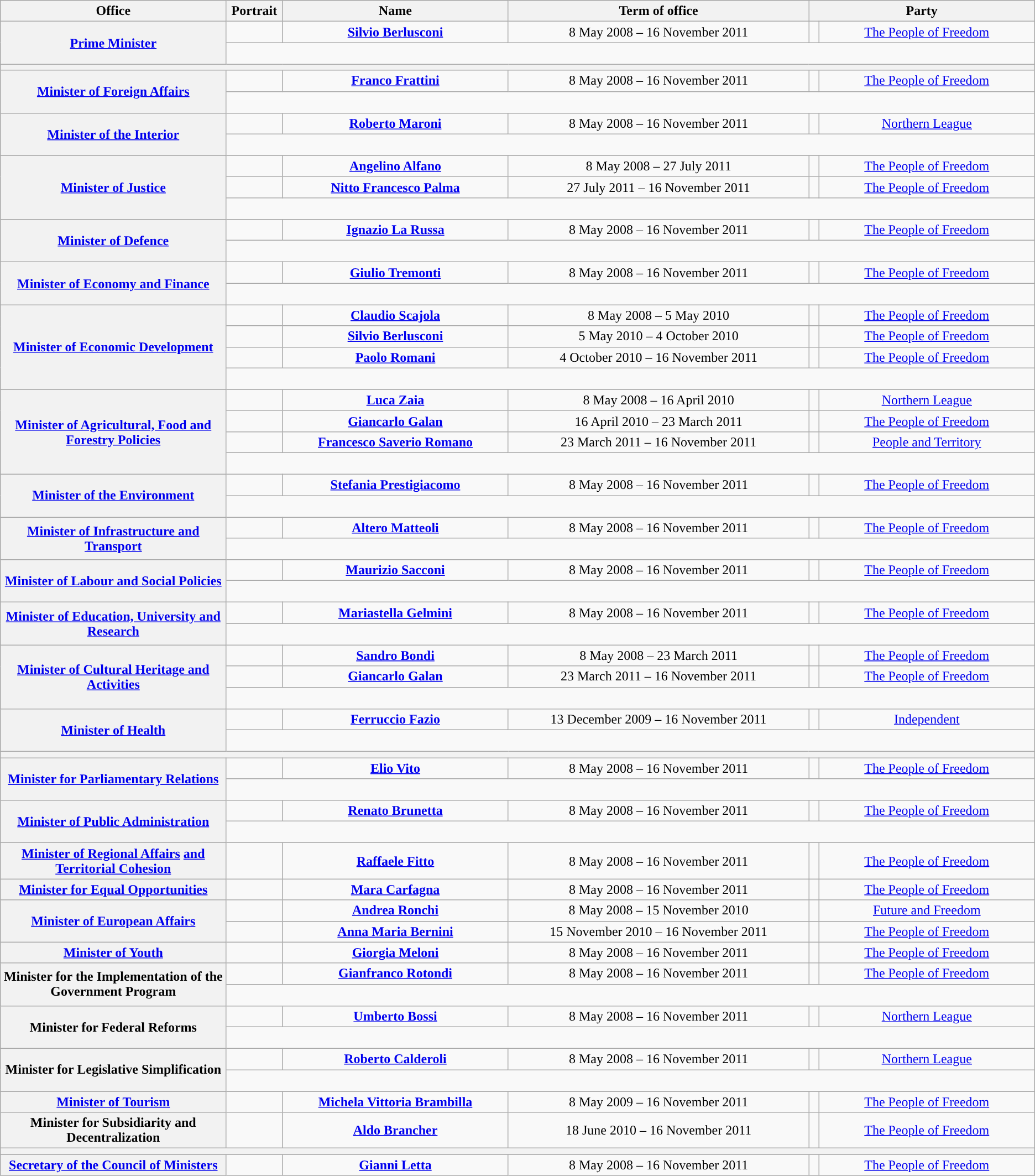<table class="wikitable" style="text-align:center;">
<tr>
<th width=15%>Office</th>
<th width=1%>Portrait</th>
<th width=15%>Name</th>
<th width=20%>Term of office</th>
<th width=15% colspan=2>Party</th>
</tr>
<tr>
<th rowspan=2><a href='#'>Prime Minister</a></th>
<td></td>
<td><strong><a href='#'>Silvio Berlusconi</a></strong></td>
<td>8 May 2008 – 16 November 2011</td>
<td></td>
<td><a href='#'>The People of Freedom</a></td>
</tr>
<tr>
<td colspan="5" style="font-size:95%; line-height:19px;"><br></td>
</tr>
<tr>
<th colspan=6></th>
</tr>
<tr>
<th rowspan=2><a href='#'>Minister of Foreign Affairs</a></th>
<td></td>
<td><strong><a href='#'>Franco Frattini</a></strong></td>
<td>8 May 2008 – 16 November 2011</td>
<td></td>
<td><a href='#'>The People of Freedom</a></td>
</tr>
<tr>
<td colspan="5" style="font-size:95%; line-height:19px;"><br></td>
</tr>
<tr>
<th rowspan=2><a href='#'>Minister of the Interior</a></th>
<td></td>
<td><strong><a href='#'>Roberto Maroni</a></strong></td>
<td>8 May 2008 – 16 November 2011</td>
<td style="color:inherit;background:"></td>
<td><a href='#'>Northern League</a></td>
</tr>
<tr>
<td colspan="5" style="font-size:95%; line-height:19px;"><br></td>
</tr>
<tr>
<th rowspan=3><a href='#'>Minister of Justice</a></th>
<td></td>
<td><strong><a href='#'>Angelino Alfano</a></strong></td>
<td>8 May 2008 – 27 July 2011</td>
<td></td>
<td><a href='#'>The People of Freedom</a></td>
</tr>
<tr>
<td></td>
<td><strong><a href='#'>Nitto Francesco Palma</a></strong></td>
<td>27 July 2011 – 16 November 2011</td>
<td></td>
<td><a href='#'>The People of Freedom</a></td>
</tr>
<tr>
<td colspan="5" style="font-size:95%; line-height:19px;"><br></td>
</tr>
<tr>
<th rowspan=2><a href='#'>Minister of Defence</a></th>
<td></td>
<td><strong><a href='#'>Ignazio La Russa</a></strong></td>
<td>8 May 2008 – 16 November 2011</td>
<td></td>
<td><a href='#'>The People of Freedom</a></td>
</tr>
<tr>
<td colspan="5" style="font-size:95%; line-height:19px;"><br></td>
</tr>
<tr>
<th rowspan=2><a href='#'>Minister of Economy and Finance</a></th>
<td></td>
<td><strong><a href='#'>Giulio Tremonti</a></strong></td>
<td>8 May 2008 – 16 November 2011</td>
<td></td>
<td><a href='#'>The People of Freedom</a></td>
</tr>
<tr>
<td colspan="5" style="font-size:95%; line-height:19px;"><br>
</td>
</tr>
<tr>
<th rowspan=4><a href='#'>Minister of Economic Development</a></th>
<td></td>
<td><strong><a href='#'>Claudio Scajola</a></strong></td>
<td>8 May 2008 – 5 May 2010</td>
<td></td>
<td><a href='#'>The People of Freedom</a></td>
</tr>
<tr>
<td></td>
<td><strong><a href='#'>Silvio Berlusconi</a></strong><br></td>
<td>5 May 2010 – 4 October 2010</td>
<td></td>
<td><a href='#'>The People of Freedom</a></td>
</tr>
<tr>
<td></td>
<td><strong><a href='#'>Paolo Romani</a></strong></td>
<td>4 October 2010 – 16 November 2011</td>
<td></td>
<td><a href='#'>The People of Freedom</a></td>
</tr>
<tr>
<td colspan="5" style="font-size:95%; line-height:19px;"><br>
</td>
</tr>
<tr>
<th rowspan=4><a href='#'>Minister of Agricultural, Food and Forestry Policies</a></th>
<td></td>
<td><strong><a href='#'>Luca Zaia</a></strong></td>
<td>8 May 2008 – 16 April 2010</td>
<td></td>
<td><a href='#'>Northern League</a></td>
</tr>
<tr>
<td></td>
<td><strong><a href='#'>Giancarlo Galan</a></strong></td>
<td>16 April 2010 – 23 March 2011</td>
<td></td>
<td><a href='#'>The People of Freedom</a></td>
</tr>
<tr>
<td></td>
<td><strong><a href='#'>Francesco Saverio Romano</a></strong></td>
<td>23 March 2011 – 16 November 2011</td>
<td></td>
<td><a href='#'>People and Territory</a></td>
</tr>
<tr>
<td colspan="5" style="font-size:95%; line-height:19px;"><br></td>
</tr>
<tr>
<th rowspan=2><a href='#'>Minister of the Environment</a></th>
<td></td>
<td><strong><a href='#'>Stefania Prestigiacomo</a></strong></td>
<td>8 May 2008 – 16 November 2011</td>
<td></td>
<td><a href='#'>The People of Freedom</a></td>
</tr>
<tr>
<td colspan="5" style="font-size:95%; line-height:19px;"><br></td>
</tr>
<tr>
<th rowspan=2><a href='#'>Minister of Infrastructure and Transport</a></th>
<td></td>
<td><strong><a href='#'>Altero Matteoli</a></strong></td>
<td>8 May 2008 – 16 November 2011</td>
<td></td>
<td><a href='#'>The People of Freedom</a></td>
</tr>
<tr>
<td colspan="5" style="font-size:95%; line-height:19px;"><br>
</td>
</tr>
<tr>
<th rowspan=2><a href='#'>Minister of Labour and Social Policies</a></th>
<td></td>
<td><strong><a href='#'>Maurizio Sacconi</a></strong></td>
<td>8 May 2008 – 16 November 2011</td>
<td></td>
<td><a href='#'>The People of Freedom</a></td>
</tr>
<tr>
<td colspan="5" style="font-size:95%; line-height:19px;"><br>
</td>
</tr>
<tr>
<th rowspan=2><a href='#'>Minister of Education, University and Research</a></th>
<td></td>
<td><strong><a href='#'>Mariastella Gelmini</a></strong></td>
<td>8 May 2008 – 16 November 2011</td>
<td></td>
<td><a href='#'>The People of Freedom</a></td>
</tr>
<tr>
<td colspan="5" style="font-size:95%; line-height:19px;"><br></td>
</tr>
<tr>
<th rowspan=3><a href='#'>Minister of Cultural Heritage and Activities</a></th>
<td></td>
<td><strong><a href='#'>Sandro Bondi</a></strong></td>
<td>8 May 2008 – 23 March 2011</td>
<td></td>
<td><a href='#'>The People of Freedom</a></td>
</tr>
<tr>
<td></td>
<td><strong><a href='#'>Giancarlo Galan</a></strong></td>
<td>23 March 2011 – 16 November 2011</td>
<td></td>
<td><a href='#'>The People of Freedom</a></td>
</tr>
<tr>
<td colspan="5" style="font-size:95%; line-height:19px;"><br></td>
</tr>
<tr>
<th rowspan=2><a href='#'>Minister of Health</a></th>
<td></td>
<td><strong><a href='#'>Ferruccio Fazio</a></strong></td>
<td>13 December 2009 – 16 November 2011</td>
<td></td>
<td><a href='#'>Independent</a></td>
</tr>
<tr>
<td colspan="5" style="font-size:95%; line-height:19px;"><br></td>
</tr>
<tr>
<th colspan=6></th>
</tr>
<tr>
<th rowspan=2><a href='#'>Minister for Parliamentary Relations</a><br></th>
<td></td>
<td><strong><a href='#'>Elio Vito</a></strong></td>
<td>8 May 2008 – 16 November 2011</td>
<td></td>
<td><a href='#'>The People of Freedom</a></td>
</tr>
<tr>
<td colspan="5" style="font-size:95%; line-height:19px;"><br></td>
</tr>
<tr>
<th rowspan=2><a href='#'>Minister of Public Administration</a><br></th>
<td></td>
<td><strong><a href='#'>Renato Brunetta</a></strong></td>
<td>8 May 2008 – 16 November 2011</td>
<td></td>
<td><a href='#'>The People of Freedom</a></td>
</tr>
<tr>
<td colspan="5" style="font-size:95%; line-height:19px;"><br></td>
</tr>
<tr>
<th><a href='#'>Minister of Regional Affairs</a> <a href='#'>and Territorial Cohesion</a><br></th>
<td></td>
<td><strong><a href='#'>Raffaele Fitto</a></strong></td>
<td>8 May 2008 – 16 November 2011</td>
<td></td>
<td><a href='#'>The People of Freedom</a></td>
</tr>
<tr>
<th><a href='#'>Minister for Equal Opportunities</a><br></th>
<td></td>
<td><strong><a href='#'>Mara Carfagna</a></strong></td>
<td>8 May 2008 – 16 November 2011</td>
<td></td>
<td><a href='#'>The People of Freedom</a></td>
</tr>
<tr>
<th rowspan=2><a href='#'>Minister of European Affairs</a><br></th>
<td></td>
<td><strong><a href='#'>Andrea Ronchi</a></strong></td>
<td>8 May 2008 – 15 November 2010</td>
<td></td>
<td><a href='#'>Future and Freedom</a><br></td>
</tr>
<tr>
<td></td>
<td><strong><a href='#'>Anna Maria Bernini</a></strong></td>
<td>15 November 2010 – 16 November 2011</td>
<td></td>
<td><a href='#'>The People of Freedom</a></td>
</tr>
<tr>
<th><a href='#'>Minister of Youth</a><br></th>
<td></td>
<td><strong><a href='#'>Giorgia Meloni</a></strong></td>
<td>8 May 2008 – 16 November 2011</td>
<td></td>
<td><a href='#'>The People of Freedom</a></td>
</tr>
<tr>
<th rowspan=2>Minister for the Implementation of the Government Program<br></th>
<td></td>
<td><strong><a href='#'>Gianfranco Rotondi</a></strong></td>
<td>8 May 2008 – 16 November 2011</td>
<td></td>
<td><a href='#'>The People of Freedom</a></td>
</tr>
<tr>
<td colspan="5" style="font-size:95%; line-height:19px;"><br></td>
</tr>
<tr>
<th rowspan=2>Minister for Federal Reforms<br></th>
<td></td>
<td><strong><a href='#'>Umberto Bossi</a></strong></td>
<td>8 May 2008 – 16 November 2011</td>
<td></td>
<td><a href='#'>Northern League</a></td>
</tr>
<tr>
<td colspan="5" style="font-size:95%; line-height:19px;"><br></td>
</tr>
<tr>
<th rowspan=2>Minister for Legislative Simplification<br></th>
<td></td>
<td><strong><a href='#'>Roberto Calderoli</a></strong></td>
<td>8 May 2008 – 16 November 2011</td>
<td></td>
<td><a href='#'>Northern League</a></td>
</tr>
<tr>
<td colspan="5" style="font-size:95%; line-height:19px;"><br></td>
</tr>
<tr>
<th><a href='#'>Minister of Tourism</a><br></th>
<td></td>
<td><strong><a href='#'>Michela Vittoria Brambilla</a></strong></td>
<td>8 May 2009 – 16 November 2011</td>
<td></td>
<td><a href='#'>The People of Freedom</a></td>
</tr>
<tr>
<th>Minister for Subsidiarity and Decentralization<br></th>
<td></td>
<td><strong><a href='#'>Aldo Brancher</a></strong></td>
<td>18 June 2010 – 16 November 2011</td>
<td></td>
<td><a href='#'>The People of Freedom</a></td>
</tr>
<tr>
<th colspan=6></th>
</tr>
<tr>
<th><a href='#'>Secretary of the Council of Ministers</a><br></th>
<td></td>
<td><strong><a href='#'>Gianni Letta</a></strong></td>
<td>8 May 2008 – 16 November 2011</td>
<td></td>
<td><a href='#'>The People of Freedom</a></td>
</tr>
</table>
